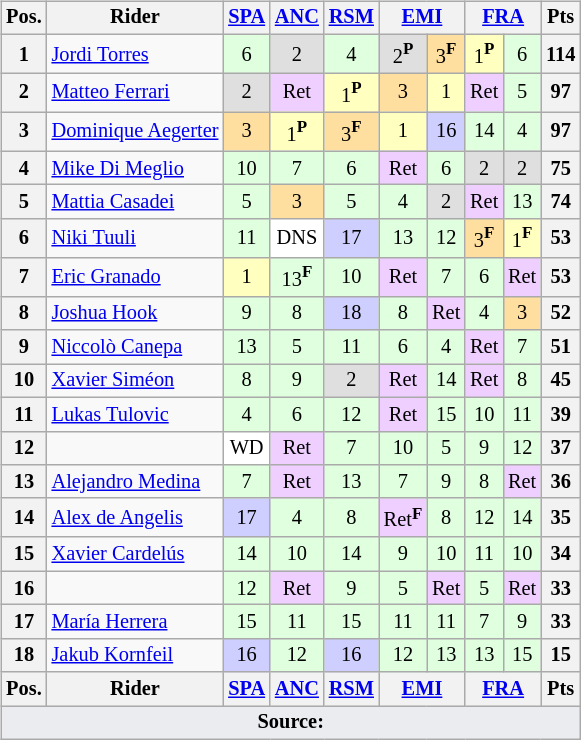<table>
<tr>
<td><br><table class="wikitable" style="font-size:85%; text-align:center;">
<tr>
<th>Pos.</th>
<th>Rider</th>
<th><a href='#'>SPA</a><br></th>
<th><a href='#'>ANC</a><br></th>
<th><a href='#'>RSM</a><br></th>
<th colspan=2><a href='#'>EMI</a><br></th>
<th colspan=2><a href='#'>FRA</a><br></th>
<th>Pts</th>
</tr>
<tr>
<th>1</th>
<td align="left"> <a href='#'>Jordi Torres</a></td>
<td style="background:#dfffdf;">6</td>
<td style="background:#dfdfdf;">2</td>
<td style="background:#dfffdf;">4</td>
<td style="background:#dfdfdf;">2<strong><sup>P</sup></strong></td>
<td style="background:#ffdf9f;">3<strong><sup>F</sup></strong></td>
<td style="background:#ffffbf;">1<strong><sup>P</sup></strong></td>
<td style="background:#dfffdf;">6</td>
<th>114</th>
</tr>
<tr>
<th>2</th>
<td align="left"> <a href='#'>Matteo Ferrari</a></td>
<td style="background:#dfdfdf;">2</td>
<td style="background:#efcfff;">Ret</td>
<td style="background:#ffffbf;">1<strong><sup>P</sup></strong></td>
<td style="background:#ffdf9f;">3</td>
<td style="background:#ffffbf;">1</td>
<td style="background:#efcfff;">Ret</td>
<td style="background:#dfffdf;">5</td>
<th>97</th>
</tr>
<tr>
<th>3</th>
<td align="left"> <a href='#'>Dominique Aegerter</a></td>
<td style="background:#ffdf9f;">3</td>
<td style="background:#ffffbf;">1<strong><sup>P</sup></strong></td>
<td style="background:#ffdf9f;">3<strong><sup>F</sup></strong></td>
<td style="background:#ffffbf;">1</td>
<td style="background:#cfcfff;">16</td>
<td style="background:#dfffdf;">14</td>
<td style="background:#dfffdf;">4</td>
<th>97</th>
</tr>
<tr>
<th>4</th>
<td align="left"> <a href='#'>Mike Di Meglio</a></td>
<td style="background:#dfffdf;">10</td>
<td style="background:#dfffdf;">7</td>
<td style="background:#dfffdf;">6</td>
<td style="background:#efcfff;">Ret</td>
<td style="background:#dfffdf;">6</td>
<td style="background:#dfdfdf;">2</td>
<td style="background:#dfdfdf;">2</td>
<th>75</th>
</tr>
<tr>
<th>5</th>
<td align=left> <a href='#'>Mattia Casadei</a></td>
<td style="background:#dfffdf;">5</td>
<td style="background:#ffdf9f;">3</td>
<td style="background:#dfffdf;">5</td>
<td style="background:#dfffdf;">4</td>
<td style="background:#dfdfdf;">2</td>
<td style="background:#efcfff;">Ret</td>
<td style="background:#dfffdf;">13</td>
<th>74</th>
</tr>
<tr>
<th>6</th>
<td align=left> <a href='#'>Niki Tuuli</a></td>
<td style="background:#dfffdf;">11</td>
<td style="background:#ffffff;">DNS</td>
<td style="background:#cfcfff;">17</td>
<td style="background:#dfffdf;">13</td>
<td style="background:#dfffdf;">12</td>
<td style="background:#ffdf9f;">3<strong><sup>F</sup></strong></td>
<td style="background:#ffffbf;">1<strong><sup>F</sup></strong></td>
<th>53</th>
</tr>
<tr>
<th>7</th>
<td align="left"> <a href='#'>Eric Granado</a></td>
<td style="background:#ffffbf;">1</td>
<td style="background:#dfffdf;">13<strong><sup>F</sup></strong></td>
<td style="background:#dfffdf;">10</td>
<td style="background:#efcfff;">Ret</td>
<td style="background:#dfffdf;">7</td>
<td style="background:#dfffdf;">6</td>
<td style="background:#efcfff;">Ret</td>
<th>53</th>
</tr>
<tr>
<th>8</th>
<td align="left"> <a href='#'>Joshua Hook</a></td>
<td style="background:#dfffdf;">9</td>
<td style="background:#dfffdf;">8</td>
<td style="background:#cfcfff;">18</td>
<td style="background:#dfffdf;">8</td>
<td style="background:#efcfff;">Ret</td>
<td style="background:#dfffdf;">4</td>
<td style="background:#ffdf9f;">3</td>
<th>52</th>
</tr>
<tr>
<th>9</th>
<td align="left"> <a href='#'>Niccolò Canepa</a></td>
<td style="background:#dfffdf;">13</td>
<td style="background:#dfffdf;">5</td>
<td style="background:#dfffdf;">11</td>
<td style="background:#dfffdf;">6</td>
<td style="background:#dfffdf;">4</td>
<td style="background:#efcfff;">Ret</td>
<td style="background:#dfffdf;">7</td>
<th>51</th>
</tr>
<tr>
<th>10</th>
<td align="left"> <a href='#'>Xavier Siméon</a></td>
<td style="background:#dfffdf;">8</td>
<td style="background:#dfffdf;">9</td>
<td style="background:#dfdfdf;">2</td>
<td style="background:#efcfff;">Ret</td>
<td style="background:#dfffdf;">14</td>
<td style="background:#efcfff;">Ret</td>
<td style="background:#dfffdf;">8</td>
<th>45</th>
</tr>
<tr>
<th>11</th>
<td align="left"> <a href='#'>Lukas Tulovic</a></td>
<td style="background:#dfffdf;">4</td>
<td style="background:#dfffdf;">6</td>
<td style="background:#dfffdf;">12</td>
<td style="background:#efcfff;">Ret</td>
<td style="background:#dfffdf;">15</td>
<td style="background:#dfffdf;">10</td>
<td style="background:#dfffdf;">11</td>
<th>39</th>
</tr>
<tr>
<th>12</th>
<td align="left"></td>
<td style="background:#ffffff;">WD</td>
<td style="background:#efcfff;">Ret</td>
<td style="background:#dfffdf;">7</td>
<td style="background:#dfffdf;">10</td>
<td style="background:#dfffdf;">5</td>
<td style="background:#dfffdf;">9</td>
<td style="background:#dfffdf;">12</td>
<th>37</th>
</tr>
<tr>
<th>13</th>
<td align="left"> <a href='#'>Alejandro Medina</a></td>
<td style="background:#dfffdf;">7</td>
<td style="background:#efcfff;">Ret</td>
<td style="background:#dfffdf;">13</td>
<td style="background:#dfffdf;">7</td>
<td style="background:#dfffdf;">9</td>
<td style="background:#dfffdf;">8</td>
<td style="background:#efcfff;">Ret</td>
<th>36</th>
</tr>
<tr>
<th>14</th>
<td align="left"> <a href='#'>Alex de Angelis</a></td>
<td style="background:#cfcfff;">17</td>
<td style="background:#dfffdf;">4</td>
<td style="background:#dfffdf;">8</td>
<td style="background:#efcfff;">Ret<strong><sup>F</sup></strong></td>
<td style="background:#dfffdf;">8</td>
<td style="background:#dfffdf;">12</td>
<td style="background:#dfffdf;">14</td>
<th>35</th>
</tr>
<tr>
<th>15</th>
<td align=left> <a href='#'>Xavier Cardelús</a></td>
<td style="background:#dfffdf;">14</td>
<td style="background:#dfffdf;">10</td>
<td style="background:#dfffdf;">14</td>
<td style="background:#dfffdf;">9</td>
<td style="background:#dfffdf;">10</td>
<td style="background:#dfffdf;">11</td>
<td style="background:#dfffdf;">10</td>
<th>34</th>
</tr>
<tr>
<th>16</th>
<td align="left"> </td>
<td style="background:#dfffdf;">12</td>
<td style="background:#efcfff;">Ret</td>
<td style="background:#dfffdf;">9</td>
<td style="background:#dfffdf;">5</td>
<td style="background:#efcfff;">Ret</td>
<td style="background:#dfffdf;">5</td>
<td style="background:#efcfff;">Ret</td>
<th>33</th>
</tr>
<tr>
<th>17</th>
<td align=left> <a href='#'>María Herrera</a></td>
<td style="background:#dfffdf;">15</td>
<td style="background:#dfffdf;">11</td>
<td style="background:#dfffdf;">15</td>
<td style="background:#dfffdf;">11</td>
<td style="background:#dfffdf;">11</td>
<td style="background:#dfffdf;">7</td>
<td style="background:#dfffdf;">9</td>
<th>33</th>
</tr>
<tr>
<th>18</th>
<td align=left> <a href='#'>Jakub Kornfeil</a></td>
<td style="background:#cfcfff;">16</td>
<td style="background:#dfffdf;">12</td>
<td style="background:#cfcfff;">16</td>
<td style="background:#dfffdf;">12</td>
<td style="background:#dfffdf;">13</td>
<td style="background:#dfffdf;">13</td>
<td style="background:#dfffdf;">15</td>
<th>15</th>
</tr>
<tr>
<th>Pos.</th>
<th>Rider</th>
<th><a href='#'>SPA</a><br></th>
<th><a href='#'>ANC</a><br></th>
<th><a href='#'>RSM</a><br></th>
<th colspan=2><a href='#'>EMI</a><br></th>
<th colspan=2><a href='#'>FRA</a><br></th>
<th>Pts</th>
</tr>
<tr>
<td colspan="10" style="background-color:#EAECF0;text-align:center"><strong>Source:</strong></td>
</tr>
</table>
</td>
<td valign="top"><br></td>
</tr>
</table>
